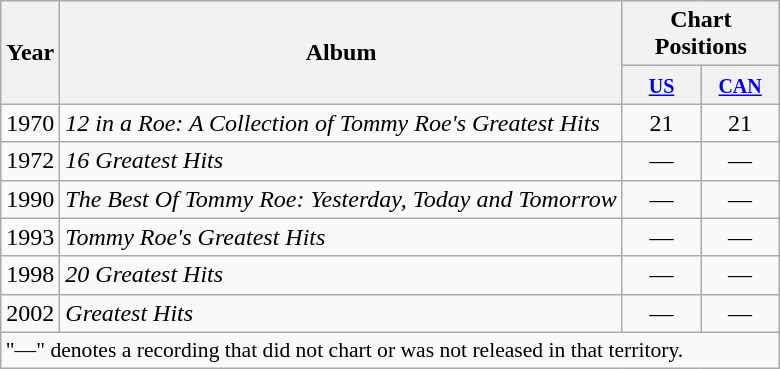<table class="wikitable">
<tr>
<th rowspan="2">Year</th>
<th rowspan="2">Album</th>
<th colspan="2">Chart Positions</th>
</tr>
<tr>
<th style="width:45px;"><small><a href='#'>US</a></small></th>
<th style="width:45px;"><small><a href='#'>CAN</a></small></th>
</tr>
<tr>
<td>1970</td>
<td><em>12 in a Roe: A Collection of Tommy Roe's Greatest Hits </em></td>
<td style="text-align:center;">21</td>
<td style="text-align:center;">21</td>
</tr>
<tr>
<td>1972</td>
<td><em>16 Greatest Hits</em></td>
<td style="text-align:center;">—</td>
<td style="text-align:center;">—</td>
</tr>
<tr>
<td>1990</td>
<td><em>The Best Of Tommy Roe: Yesterday, Today and Tomorrow</em></td>
<td style="text-align:center;">—</td>
<td style="text-align:center;">—</td>
</tr>
<tr>
<td>1993</td>
<td><em>Tommy Roe's Greatest Hits</em></td>
<td style="text-align:center;">—</td>
<td style="text-align:center;">—</td>
</tr>
<tr>
<td>1998</td>
<td><em>20 Greatest Hits</em></td>
<td style="text-align:center;">—</td>
<td style="text-align:center;">—</td>
</tr>
<tr>
<td>2002</td>
<td><em>Greatest Hits</em></td>
<td style="text-align:center;">—</td>
<td style="text-align:center;">—</td>
</tr>
<tr>
<td colspan="5" style="font-size:90%">"—" denotes a recording that did not chart or was not released in that territory.</td>
</tr>
</table>
